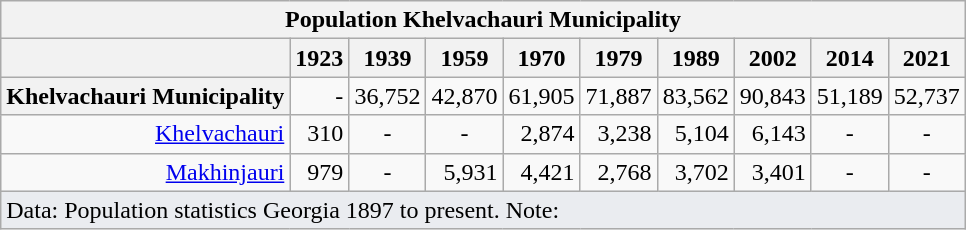<table class="wikitable" style="text-align:right">
<tr>
<th colspan=19>Population Khelvachauri Municipality</th>
</tr>
<tr>
<th></th>
<th>1923</th>
<th>1939</th>
<th>1959</th>
<th>1970</th>
<th>1979</th>
<th>1989</th>
<th>2002</th>
<th>2014</th>
<th>2021</th>
</tr>
<tr>
<th>Khelvachauri Municipality</th>
<td>-</td>
<td>36,752</td>
<td>42,870</td>
<td> 61,905</td>
<td> 71,887</td>
<td> 83,562</td>
<td> 90,843</td>
<td> 51,189</td>
<td> 52,737</td>
</tr>
<tr>
<td><a href='#'>Khelvachauri</a></td>
<td>310</td>
<td align=center>-</td>
<td align=center>-</td>
<td>2,874</td>
<td> 3,238</td>
<td> 5,104</td>
<td> 6,143</td>
<td align=center>-</td>
<td align=center>-</td>
</tr>
<tr>
<td><a href='#'>Makhinjauri</a></td>
<td>979</td>
<td align=center>-</td>
<td>5,931</td>
<td> 4,421</td>
<td> 2,768</td>
<td> 3,702</td>
<td> 3,401</td>
<td align=center>-</td>
<td align=center>-</td>
</tr>
<tr>
<td colspan=15 class="wikitable" style="align:left;text-align:left;background-color:#eaecf0">Data: Population statistics Georgia 1897 to present. Note:</td>
</tr>
</table>
